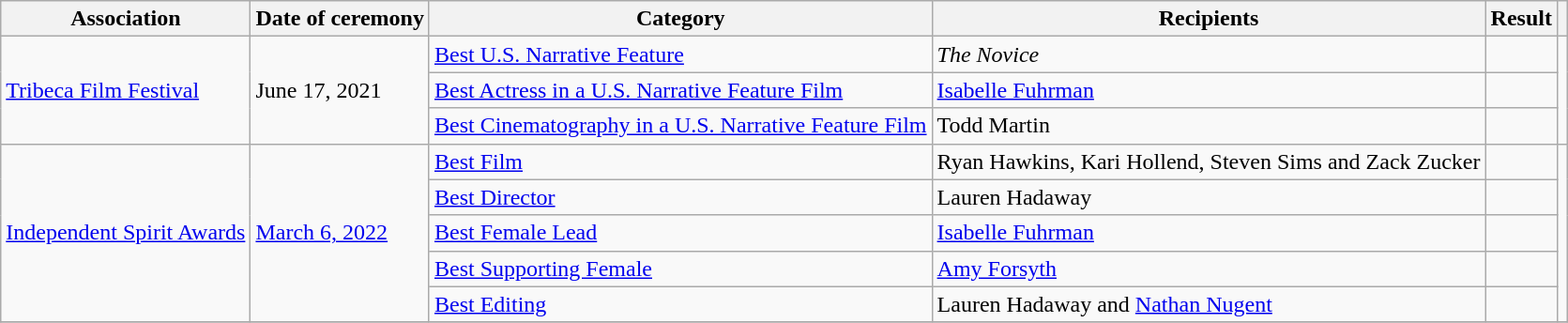<table class="wikitable sortable">
<tr>
<th scope=col>Association</th>
<th scope=col>Date of ceremony</th>
<th scope=col>Category</th>
<th scope=col>Recipients</th>
<th scope=col>Result</th>
<th class=unsortable scope=col></th>
</tr>
<tr>
<td rowspan="3"><a href='#'>Tribeca Film Festival</a></td>
<td rowspan="3">June 17, 2021</td>
<td><a href='#'>Best U.S. Narrative Feature</a></td>
<td><em>The Novice</em></td>
<td></td>
<td rowspan="3"></td>
</tr>
<tr>
<td><a href='#'>Best Actress in a U.S. Narrative Feature Film</a></td>
<td><a href='#'>Isabelle Fuhrman</a></td>
<td></td>
</tr>
<tr>
<td><a href='#'>Best Cinematography in a U.S. Narrative Feature Film</a></td>
<td>Todd Martin</td>
<td></td>
</tr>
<tr>
<td rowspan="5"><a href='#'>Independent Spirit Awards</a></td>
<td rowspan="5"><a href='#'>March 6, 2022</a></td>
<td><a href='#'>Best Film</a></td>
<td>Ryan Hawkins, Kari Hollend, Steven Sims and Zack Zucker</td>
<td></td>
<td rowspan="5"></td>
</tr>
<tr>
<td><a href='#'>Best Director</a></td>
<td>Lauren Hadaway</td>
<td></td>
</tr>
<tr>
<td><a href='#'>Best Female Lead</a></td>
<td><a href='#'>Isabelle Fuhrman</a></td>
<td></td>
</tr>
<tr>
<td><a href='#'>Best Supporting Female</a></td>
<td><a href='#'>Amy Forsyth</a></td>
<td></td>
</tr>
<tr>
<td><a href='#'>Best Editing</a></td>
<td>Lauren Hadaway and <a href='#'>Nathan Nugent</a></td>
<td></td>
</tr>
<tr>
</tr>
</table>
